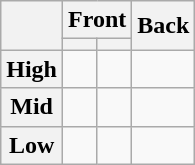<table class="wikitable" style="text-align:center">
<tr>
<th rowspan="2"></th>
<th colspan="2">Front</th>
<th rowspan="2">Back</th>
</tr>
<tr>
<th></th>
<th></th>
</tr>
<tr>
<th>High</th>
<td></td>
<td></td>
<td></td>
</tr>
<tr>
<th>Mid</th>
<td></td>
<td></td>
<td></td>
</tr>
<tr>
<th>Low</th>
<td></td>
<td></td>
<td></td>
</tr>
</table>
